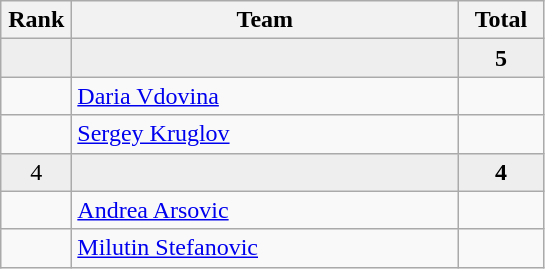<table class="wikitable" style="text-align:center">
<tr>
<th width=40>Rank</th>
<th width=250>Team</th>
<th width=50>Total</th>
</tr>
<tr bgcolor=eeeeee>
<td></td>
<td align=left></td>
<td><strong>5</strong></td>
</tr>
<tr>
<td></td>
<td align=left><a href='#'>Daria Vdovina</a></td>
<td></td>
</tr>
<tr>
<td></td>
<td align=left><a href='#'>Sergey Kruglov</a></td>
<td></td>
</tr>
<tr bgcolor=eeeeee>
<td>4</td>
<td align=left></td>
<td><strong>4</strong></td>
</tr>
<tr>
<td></td>
<td align=left><a href='#'>Andrea Arsovic</a></td>
<td></td>
</tr>
<tr>
<td></td>
<td align=left><a href='#'>Milutin Stefanovic</a></td>
<td></td>
</tr>
</table>
